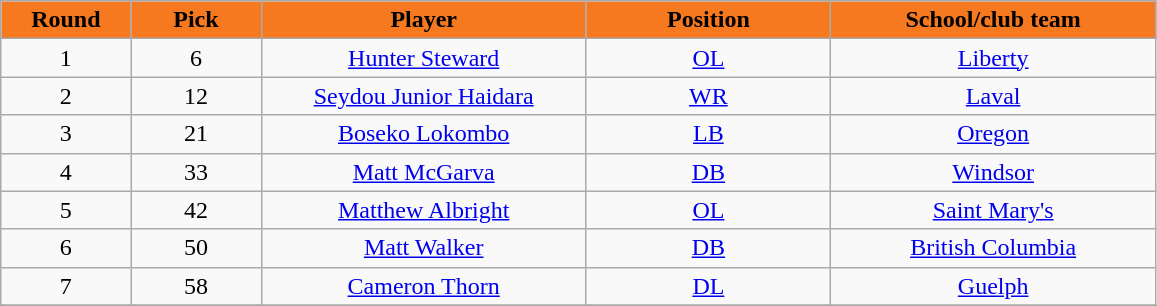<table class="wikitable sortable">
<tr>
<th style="background:#F6791F;color:black;"  width="8%">Round</th>
<th style="background:#F6791F;color:black;"  width="8%">Pick</th>
<th style="background:#F6791F;color:black;"  width="20%">Player</th>
<th style="background:#F6791F;color:black;"  width="15%">Position</th>
<th style="background:#F6791F;color:black;"  width="20%">School/club team</th>
</tr>
<tr align="center">
<td align=center>1</td>
<td>6</td>
<td><a href='#'>Hunter Steward</a></td>
<td><a href='#'>OL</a></td>
<td><a href='#'>Liberty</a></td>
</tr>
<tr align="center">
<td align=center>2</td>
<td>12</td>
<td><a href='#'>Seydou Junior Haidara</a></td>
<td><a href='#'>WR</a></td>
<td><a href='#'>Laval</a></td>
</tr>
<tr align="center">
<td align=center>3</td>
<td>21</td>
<td><a href='#'>Boseko Lokombo</a></td>
<td><a href='#'>LB</a></td>
<td><a href='#'>Oregon</a></td>
</tr>
<tr align="center">
<td align=center>4</td>
<td>33</td>
<td><a href='#'>Matt McGarva</a></td>
<td><a href='#'>DB</a></td>
<td><a href='#'>Windsor</a></td>
</tr>
<tr align="center">
<td align=center>5</td>
<td>42</td>
<td><a href='#'>Matthew Albright</a></td>
<td><a href='#'>OL</a></td>
<td><a href='#'>Saint Mary's</a></td>
</tr>
<tr align="center">
<td align=center>6</td>
<td>50</td>
<td><a href='#'>Matt Walker</a></td>
<td><a href='#'>DB</a></td>
<td><a href='#'>British Columbia</a></td>
</tr>
<tr align="center">
<td align=center>7</td>
<td>58</td>
<td><a href='#'>Cameron Thorn</a></td>
<td><a href='#'>DL</a></td>
<td><a href='#'>Guelph</a></td>
</tr>
<tr>
</tr>
</table>
